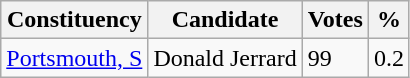<table class="wikitable">
<tr>
<th>Constituency</th>
<th>Candidate</th>
<th>Votes</th>
<th>%</th>
</tr>
<tr>
<td><a href='#'>Portsmouth, S</a></td>
<td>Donald Jerrard</td>
<td>99</td>
<td>0.2</td>
</tr>
</table>
